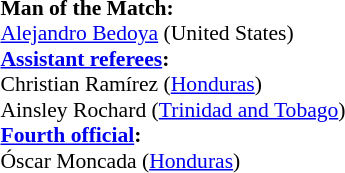<table style="width:100%; font-size:90%;">
<tr>
<td><br><strong>Man of the Match:</strong>
<br><a href='#'>Alejandro Bedoya</a> (United States)<br><strong><a href='#'>Assistant referees</a>:</strong>
<br>Christian Ramírez (<a href='#'>Honduras</a>)
<br>Ainsley Rochard (<a href='#'>Trinidad and Tobago</a>)
<br><strong><a href='#'>Fourth official</a>:</strong>
<br>Óscar Moncada (<a href='#'>Honduras</a>)</td>
</tr>
</table>
